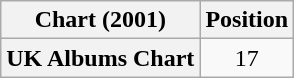<table class="wikitable plainrowheaders" style="text-align:center;">
<tr>
<th scope="col">Chart (2001)</th>
<th scope="col">Position</th>
</tr>
<tr>
<th scope="row">UK Albums Chart</th>
<td>17</td>
</tr>
</table>
